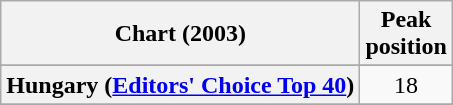<table class="wikitable plainrowheaders sortable"  style="text-align:center">
<tr>
<th scope="col">Chart (2003)</th>
<th scope="col">Peak<br>position</th>
</tr>
<tr>
</tr>
<tr>
</tr>
<tr>
</tr>
<tr>
</tr>
<tr>
</tr>
<tr>
<th scope="row">Hungary (<a href='#'>Editors' Choice Top 40</a>)</th>
<td>18</td>
</tr>
<tr>
</tr>
<tr>
</tr>
</table>
